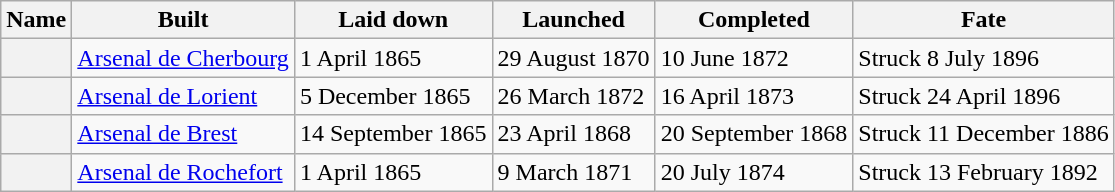<table class="wikitable">
<tr>
<th scope="col">Name</th>
<th scope="col">Built</th>
<th scope="col">Laid down</th>
<th scope="col">Launched</th>
<th scope="col">Completed</th>
<th scope="col">Fate</th>
</tr>
<tr>
<th scope="row"></th>
<td><a href='#'>Arsenal de Cherbourg</a></td>
<td>1 April 1865</td>
<td>29 August 1870</td>
<td>10 June 1872</td>
<td>Struck 8 July 1896</td>
</tr>
<tr>
<th scope="row"></th>
<td><a href='#'>Arsenal de Lorient</a></td>
<td>5 December 1865</td>
<td>26 March 1872</td>
<td>16 April 1873</td>
<td>Struck 24 April 1896</td>
</tr>
<tr>
<th scope="row"></th>
<td><a href='#'>Arsenal de Brest</a></td>
<td>14 September 1865</td>
<td>23 April 1868</td>
<td>20 September 1868</td>
<td>Struck 11 December 1886</td>
</tr>
<tr>
<th scope="row"></th>
<td><a href='#'>Arsenal de Rochefort</a></td>
<td>1 April 1865</td>
<td>9 March 1871</td>
<td>20 July 1874</td>
<td>Struck 13 February 1892</td>
</tr>
</table>
